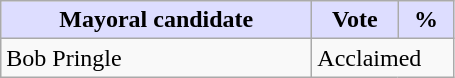<table class="wikitable">
<tr>
<th style="background:#ddf; width:200px;">Mayoral candidate </th>
<th style="background:#ddf; width:50px;">Vote</th>
<th style="background:#ddf; width:30px;">%</th>
</tr>
<tr>
<td>Bob Pringle</td>
<td colspan="2">Acclaimed</td>
</tr>
</table>
